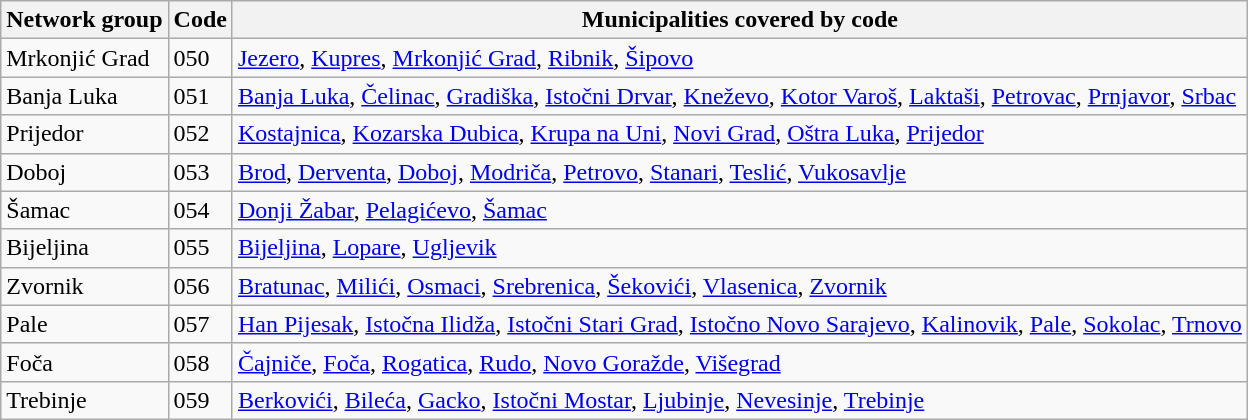<table class="wikitable">
<tr>
<th>Network group</th>
<th>Code</th>
<th>Municipalities covered by code</th>
</tr>
<tr>
<td>Mrkonjić Grad</td>
<td>050</td>
<td><a href='#'>Jezero</a>, <a href='#'>Kupres</a>, <a href='#'>Mrkonjić Grad</a>, <a href='#'>Ribnik</a>, <a href='#'>Šipovo</a></td>
</tr>
<tr>
<td>Banja Luka</td>
<td>051</td>
<td><a href='#'>Banja Luka</a>, <a href='#'>Čelinac</a>, <a href='#'>Gradiška</a>, <a href='#'>Istočni Drvar</a>, <a href='#'>Kneževo</a>, <a href='#'>Kotor Varoš</a>, <a href='#'>Laktaši</a>, <a href='#'>Petrovac</a>, <a href='#'>Prnjavor</a>, <a href='#'>Srbac</a></td>
</tr>
<tr>
<td>Prijedor</td>
<td>052</td>
<td><a href='#'>Kostajnica</a>, <a href='#'>Kozarska Dubica</a>, <a href='#'>Krupa na Uni</a>, <a href='#'>Novi Grad</a>, <a href='#'>Oštra Luka</a>, <a href='#'>Prijedor</a></td>
</tr>
<tr>
<td>Doboj</td>
<td>053</td>
<td><a href='#'>Brod</a>, <a href='#'>Derventa</a>, <a href='#'>Doboj</a>, <a href='#'>Modriča</a>, <a href='#'>Petrovo</a>, <a href='#'>Stanari</a>, <a href='#'>Teslić</a>, <a href='#'>Vukosavlje</a></td>
</tr>
<tr>
<td>Šamac</td>
<td>054</td>
<td><a href='#'>Donji Žabar</a>, <a href='#'>Pelagićevo</a>, <a href='#'>Šamac</a></td>
</tr>
<tr>
<td>Bijeljina</td>
<td>055</td>
<td><a href='#'>Bijeljina</a>, <a href='#'>Lopare</a>, <a href='#'>Ugljevik</a></td>
</tr>
<tr>
<td>Zvornik</td>
<td>056</td>
<td><a href='#'>Bratunac</a>, <a href='#'>Milići</a>, <a href='#'>Osmaci</a>, <a href='#'>Srebrenica</a>, <a href='#'>Šekovići</a>, <a href='#'>Vlasenica</a>, <a href='#'>Zvornik</a></td>
</tr>
<tr>
<td>Pale</td>
<td>057</td>
<td><a href='#'>Han Pijesak</a>, <a href='#'>Istočna Ilidža</a>, <a href='#'>Istočni Stari Grad</a>, <a href='#'>Istočno Novo Sarajevo</a>, <a href='#'>Kalinovik</a>, <a href='#'>Pale</a>, <a href='#'>Sokolac</a>, <a href='#'>Trnovo</a></td>
</tr>
<tr>
<td>Foča</td>
<td>058</td>
<td><a href='#'>Čajniče</a>, <a href='#'>Foča</a>, <a href='#'>Rogatica</a>, <a href='#'>Rudo</a>, <a href='#'>Novo Goražde</a>, <a href='#'>Višegrad</a></td>
</tr>
<tr>
<td>Trebinje</td>
<td>059</td>
<td><a href='#'>Berkovići</a>, <a href='#'>Bileća</a>, <a href='#'>Gacko</a>, <a href='#'>Istočni Mostar</a>, <a href='#'>Ljubinje</a>, <a href='#'>Nevesinje</a>, <a href='#'>Trebinje</a></td>
</tr>
</table>
